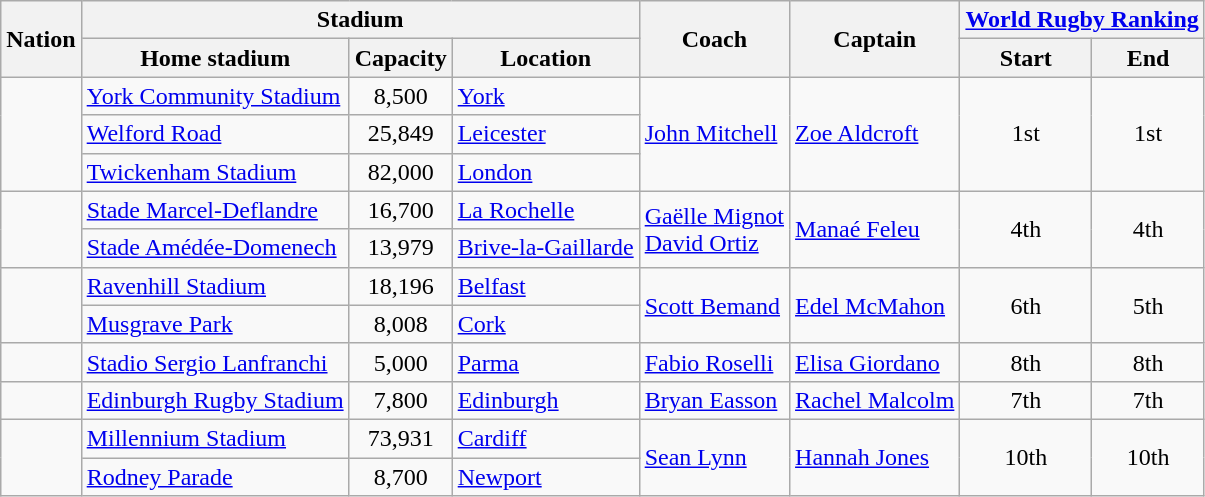<table class="wikitable">
<tr>
<th rowspan="2">Nation</th>
<th colspan="3">Stadium</th>
<th rowspan="2">Coach</th>
<th rowspan="2">Captain</th>
<th colspan="2"><a href='#'>World Rugby Ranking</a></th>
</tr>
<tr>
<th>Home stadium</th>
<th>Capacity</th>
<th>Location</th>
<th>Start</th>
<th>End</th>
</tr>
<tr>
<td rowspan="3"></td>
<td><a href='#'>York Community Stadium</a></td>
<td align="center">8,500</td>
<td><a href='#'>York</a></td>
<td rowspan="3"> <a href='#'>John Mitchell</a></td>
<td rowspan="3"><a href='#'>Zoe Aldcroft</a></td>
<td rowspan="3" align="center">1st</td>
<td rowspan="3" align="center">1st</td>
</tr>
<tr>
<td><a href='#'>Welford Road</a></td>
<td align=center>25,849</td>
<td><a href='#'>Leicester</a></td>
</tr>
<tr>
<td><a href='#'>Twickenham Stadium</a></td>
<td align=center>82,000</td>
<td><a href='#'>London</a></td>
</tr>
<tr>
<td rowspan="2"></td>
<td><a href='#'>Stade Marcel-Deflandre</a></td>
<td align="center">16,700</td>
<td><a href='#'>La Rochelle</a></td>
<td rowspan="2"> <a href='#'>Gaëlle Mignot</a><br> <a href='#'>David Ortiz</a></td>
<td rowspan="2"><a href='#'>Manaé Feleu</a></td>
<td rowspan="2" align="center">4th</td>
<td rowspan="2" align="center">4th</td>
</tr>
<tr>
<td><a href='#'>Stade Amédée-Domenech</a></td>
<td align="center">13,979</td>
<td><a href='#'>Brive-la-Gaillarde</a></td>
</tr>
<tr>
<td rowspan="2"></td>
<td><a href='#'>Ravenhill Stadium</a></td>
<td align="center">18,196</td>
<td><a href='#'>Belfast</a></td>
<td rowspan="2"> <a href='#'>Scott Bemand</a></td>
<td rowspan="2"><a href='#'>Edel McMahon</a></td>
<td rowspan="2" align="center">6th</td>
<td rowspan="2" align="center">5th</td>
</tr>
<tr>
<td><a href='#'>Musgrave Park</a></td>
<td align="center">8,008</td>
<td><a href='#'>Cork</a></td>
</tr>
<tr>
<td></td>
<td><a href='#'>Stadio Sergio Lanfranchi</a></td>
<td align="center">5,000</td>
<td><a href='#'>Parma</a></td>
<td> <a href='#'>Fabio Roselli</a></td>
<td><a href='#'>Elisa Giordano</a></td>
<td align="center">8th</td>
<td align="center">8th</td>
</tr>
<tr>
<td></td>
<td><a href='#'>Edinburgh Rugby Stadium</a></td>
<td align="center">7,800</td>
<td><a href='#'>Edinburgh</a></td>
<td> <a href='#'>Bryan Easson</a></td>
<td><a href='#'>Rachel Malcolm</a></td>
<td align="center">7th</td>
<td align="center">7th</td>
</tr>
<tr>
<td rowspan="2"></td>
<td><a href='#'>Millennium Stadium</a></td>
<td align="center">73,931</td>
<td><a href='#'>Cardiff</a></td>
<td rowspan="2"> <a href='#'>Sean Lynn</a></td>
<td rowspan="2"><a href='#'>Hannah Jones</a></td>
<td rowspan="2" align="center">10th</td>
<td rowspan="2" align="center">10th</td>
</tr>
<tr>
<td><a href='#'>Rodney Parade</a></td>
<td align="center">8,700</td>
<td><a href='#'>Newport</a></td>
</tr>
</table>
